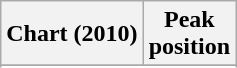<table class="wikitable sortable plainrowheaders" style="text-align:center">
<tr>
<th scope="col">Chart (2010)</th>
<th scope="col">Peak<br> position</th>
</tr>
<tr>
</tr>
<tr>
</tr>
<tr>
</tr>
<tr>
</tr>
<tr>
</tr>
<tr>
</tr>
<tr>
</tr>
<tr>
</tr>
<tr>
</tr>
<tr>
</tr>
<tr>
</tr>
<tr>
</tr>
<tr>
</tr>
<tr>
</tr>
</table>
